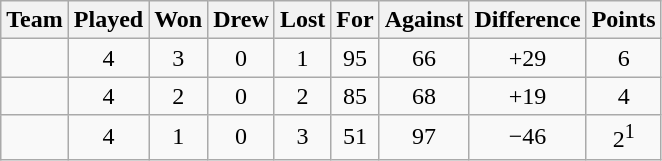<table class="wikitable" style="text-align:center">
<tr>
<th>Team</th>
<th>Played</th>
<th>Won</th>
<th>Drew</th>
<th>Lost</th>
<th>For</th>
<th>Against</th>
<th>Difference</th>
<th>Points</th>
</tr>
<tr>
<td align=left></td>
<td>4</td>
<td>3</td>
<td>0</td>
<td>1</td>
<td>95</td>
<td>66</td>
<td>+29</td>
<td>6</td>
</tr>
<tr>
<td align=left></td>
<td>4</td>
<td>2</td>
<td>0</td>
<td>2</td>
<td>85</td>
<td>68</td>
<td>+19</td>
<td>4</td>
</tr>
<tr>
<td align=left></td>
<td>4</td>
<td>1</td>
<td>0</td>
<td>3</td>
<td>51</td>
<td>97</td>
<td>−46</td>
<td>2<sup>1</sup></td>
</tr>
</table>
